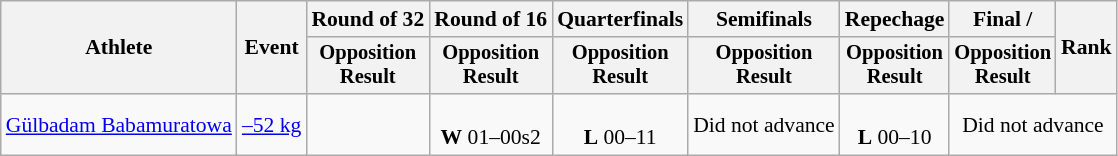<table class=wikitable style=font-size:90%;text-align:center>
<tr>
<th rowspan="2">Athlete</th>
<th rowspan="2">Event</th>
<th>Round of 32</th>
<th>Round of 16</th>
<th>Quarterfinals</th>
<th>Semifinals</th>
<th>Repechage</th>
<th>Final / </th>
<th rowspan=2>Rank</th>
</tr>
<tr style="font-size:95%">
<th>Opposition<br>Result</th>
<th>Opposition<br>Result</th>
<th>Opposition<br>Result</th>
<th>Opposition<br>Result</th>
<th>Opposition<br>Result</th>
<th>Opposition<br>Result</th>
</tr>
<tr>
<td align=left><a href='#'>Gülbadam Babamuratowa</a></td>
<td align=left><a href='#'>–52 kg</a></td>
<td></td>
<td><br><strong>W</strong> 01–00s2</td>
<td><br><strong>L</strong> 00–11</td>
<td>Did not advance</td>
<td><br><strong>L</strong> 00–10</td>
<td colspan=2>Did not advance</td>
</tr>
</table>
